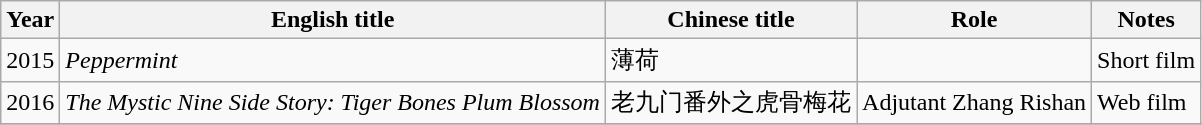<table class="wikitable">
<tr>
<th>Year</th>
<th>English title</th>
<th>Chinese title</th>
<th>Role</th>
<th>Notes</th>
</tr>
<tr>
<td>2015</td>
<td><em>Peppermint</em></td>
<td>薄荷</td>
<td></td>
<td>Short film</td>
</tr>
<tr>
<td>2016</td>
<td><em> The Mystic Nine Side Story: Tiger Bones Plum Blossom</em></td>
<td>老九门番外之虎骨梅花</td>
<td>Adjutant Zhang Rishan</td>
<td>Web film</td>
</tr>
<tr>
</tr>
</table>
